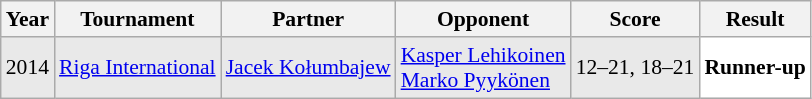<table class="sortable wikitable" style="font-size: 90%;">
<tr>
<th>Year</th>
<th>Tournament</th>
<th>Partner</th>
<th>Opponent</th>
<th>Score</th>
<th>Result</th>
</tr>
<tr style="background:#E9E9E9">
<td align="center">2014</td>
<td align="left"><a href='#'>Riga International</a></td>
<td align="left"> <a href='#'>Jacek Kołumbajew</a></td>
<td align="left"> <a href='#'>Kasper Lehikoinen</a><br> <a href='#'>Marko Pyykönen</a></td>
<td align="left">12–21, 18–21</td>
<td style="text-align:left; background:white"> <strong>Runner-up</strong></td>
</tr>
</table>
